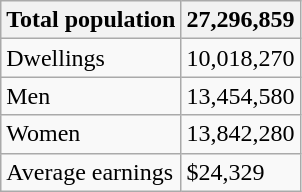<table class="wikitable">
<tr>
<th>Total population</th>
<th>27,296,859</th>
</tr>
<tr>
<td>Dwellings</td>
<td>10,018,270</td>
</tr>
<tr>
<td>Men</td>
<td>13,454,580</td>
</tr>
<tr>
<td>Women</td>
<td>13,842,280</td>
</tr>
<tr>
<td>Average earnings</td>
<td>$24,329</td>
</tr>
</table>
